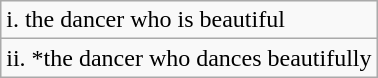<table class="wikitable" border="1">
<tr>
<td>i.  the dancer who is beautiful</td>
</tr>
<tr>
<td>ii. *the dancer who dances beautifully </td>
</tr>
</table>
